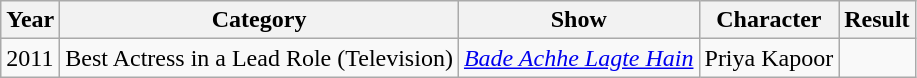<table class="wikitable sortable">
<tr>
<th>Year</th>
<th>Category</th>
<th>Show</th>
<th>Character</th>
<th>Result</th>
</tr>
<tr>
<td>2011</td>
<td>Best Actress in a Lead Role (Television)</td>
<td><em><a href='#'>Bade Achhe Lagte Hain</a></em></td>
<td>Priya Kapoor</td>
<td></td>
</tr>
</table>
